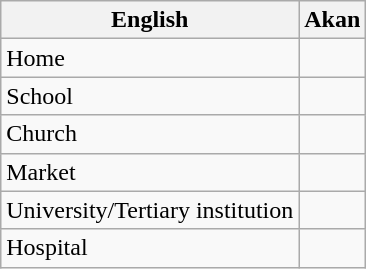<table class="wikitable">
<tr>
<th>English</th>
<th>Akan</th>
</tr>
<tr>
<td>Home</td>
<td></td>
</tr>
<tr>
<td>School</td>
<td></td>
</tr>
<tr>
<td>Church</td>
<td></td>
</tr>
<tr>
<td>Market</td>
<td></td>
</tr>
<tr>
<td>University/Tertiary institution</td>
<td></td>
</tr>
<tr>
<td>Hospital</td>
<td></td>
</tr>
</table>
